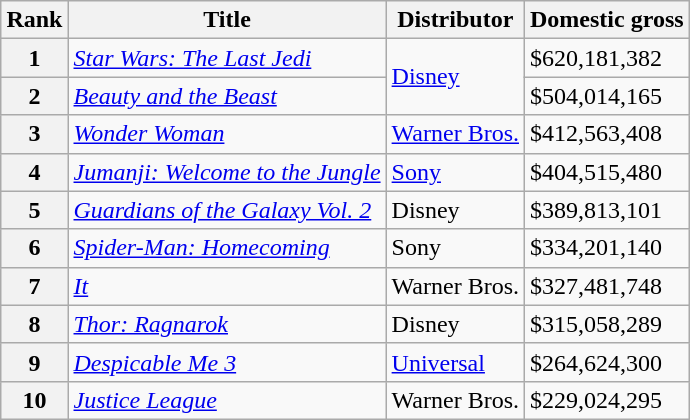<table class="wikitable" style="margin:auto; margin:auto;">
<tr>
<th>Rank</th>
<th>Title</th>
<th>Distributor</th>
<th>Domestic gross </th>
</tr>
<tr>
<th style="text-align:center;">1</th>
<td><em><a href='#'>Star Wars: The Last Jedi</a></em></td>
<td rowspan="2"><a href='#'>Disney</a></td>
<td>$620,181,382</td>
</tr>
<tr>
<th style="text-align:center;">2</th>
<td><em><a href='#'>Beauty and the Beast</a></em></td>
<td>$504,014,165</td>
</tr>
<tr>
<th style="text-align:center;">3</th>
<td><em><a href='#'>Wonder Woman</a></em></td>
<td><a href='#'>Warner Bros.</a></td>
<td>$412,563,408</td>
</tr>
<tr>
<th style="text-align:center;">4</th>
<td><em><a href='#'>Jumanji: Welcome to the Jungle</a></em></td>
<td><a href='#'>Sony</a></td>
<td>$404,515,480</td>
</tr>
<tr>
<th style="text-align:center;">5</th>
<td><em><a href='#'>Guardians of the Galaxy Vol. 2</a></em></td>
<td>Disney</td>
<td>$389,813,101</td>
</tr>
<tr>
<th style="text-align:center;">6</th>
<td><em><a href='#'>Spider-Man: Homecoming</a></em></td>
<td>Sony</td>
<td>$334,201,140</td>
</tr>
<tr>
<th style="text-align:center;">7</th>
<td><em><a href='#'>It</a></em></td>
<td>Warner Bros.</td>
<td>$327,481,748</td>
</tr>
<tr>
<th style="text-align:center;">8</th>
<td><em><a href='#'>Thor: Ragnarok</a></em></td>
<td>Disney</td>
<td>$315,058,289</td>
</tr>
<tr>
<th style="text-align:center;">9</th>
<td><em><a href='#'>Despicable Me 3</a></em></td>
<td><a href='#'>Universal</a></td>
<td>$264,624,300</td>
</tr>
<tr>
<th style="text-align:center;">10</th>
<td><em><a href='#'>Justice League</a></em></td>
<td>Warner Bros.</td>
<td>$229,024,295</td>
</tr>
</table>
